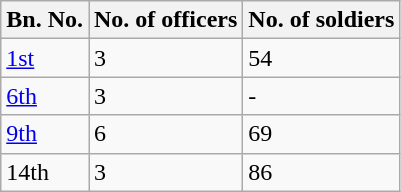<table class="wikitable">
<tr>
<th>Bn. No.</th>
<th>No. of officers</th>
<th>No. of soldiers</th>
</tr>
<tr>
<td><a href='#'>1st</a></td>
<td>3<em></em></td>
<td>54</td>
</tr>
<tr>
<td><a href='#'>6th</a></td>
<td>3</td>
<td>-</td>
</tr>
<tr>
<td><a href='#'>9th</a></td>
<td>6<em></em></td>
<td>69</td>
</tr>
<tr>
<td>14th</td>
<td>3<em></em></td>
<td>86</td>
</tr>
</table>
